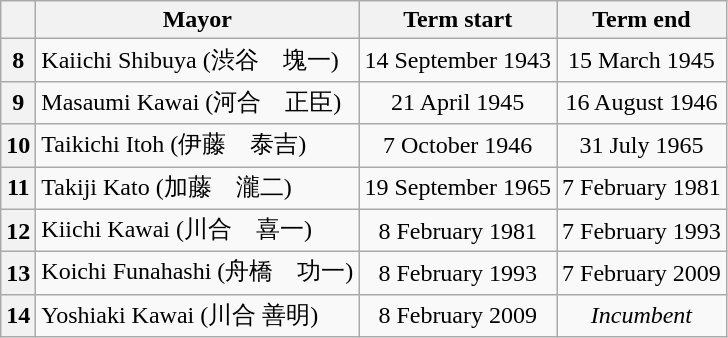<table class="wikitable">
<tr>
<th class=unsortable> </th>
<th>Mayor</th>
<th>Term start</th>
<th>Term end</th>
</tr>
<tr>
<th>8</th>
<td>Kaiichi Shibuya (渋谷　塊一)</td>
<td align=center>14 September 1943</td>
<td align=center>15 March 1945</td>
</tr>
<tr>
<th>9</th>
<td>Masaumi Kawai (河合　正臣)</td>
<td align=center>21 April 1945</td>
<td align=center>16 August 1946</td>
</tr>
<tr>
<th>10</th>
<td>Taikichi Itoh (伊藤　泰吉)</td>
<td align=center>7 October 1946</td>
<td align=center>31 July 1965</td>
</tr>
<tr>
<th>11</th>
<td>Takiji Kato (加藤　瀧二)</td>
<td align=center>19 September 1965</td>
<td align=center>7 February 1981</td>
</tr>
<tr>
<th>12</th>
<td>Kiichi Kawai (川合　喜一)</td>
<td align=center>8 February 1981</td>
<td align=center>7 February 1993</td>
</tr>
<tr>
<th>13</th>
<td>Koichi Funahashi (舟橋　功一)</td>
<td align=center>8 February 1993</td>
<td align=center>7 February 2009</td>
</tr>
<tr>
<th>14</th>
<td>Yoshiaki Kawai (川合 善明)</td>
<td align=center>8 February 2009</td>
<td align=center><em>Incumbent</em></td>
</tr>
</table>
